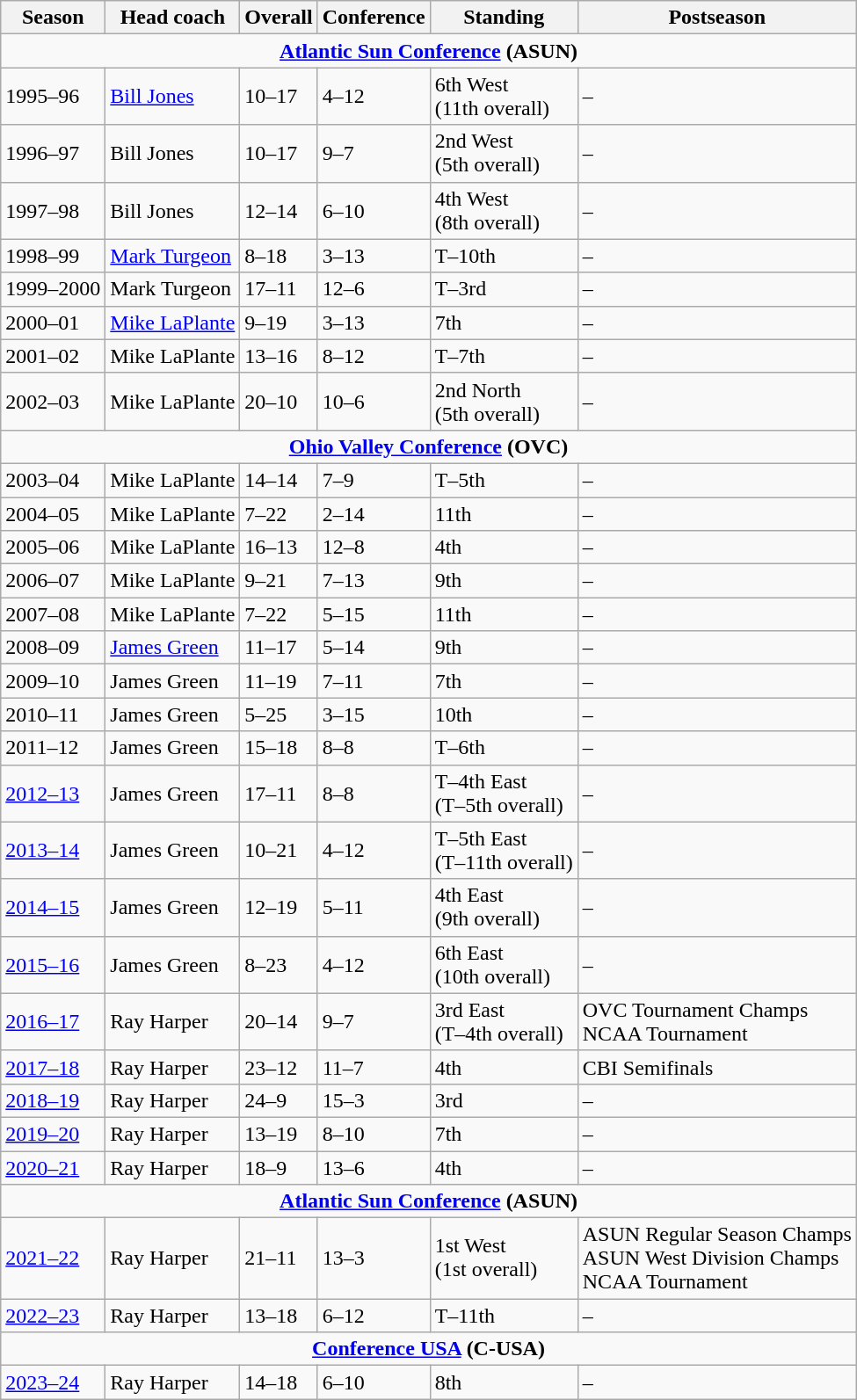<table class="wikitable">
<tr>
<th>Season</th>
<th>Head coach</th>
<th>Overall</th>
<th>Conference</th>
<th>Standing</th>
<th>Postseason</th>
</tr>
<tr>
<td colspan=6 style="text-align:center"><strong><a href='#'>Atlantic Sun Conference</a> (ASUN)</strong></td>
</tr>
<tr>
<td>1995–96</td>
<td><a href='#'>Bill Jones</a></td>
<td>10–17</td>
<td>4–12</td>
<td>6th West<br>(11th overall)</td>
<td>–</td>
</tr>
<tr>
<td>1996–97</td>
<td>Bill Jones</td>
<td>10–17</td>
<td>9–7</td>
<td>2nd West<br>(5th overall)</td>
<td>–</td>
</tr>
<tr>
<td>1997–98</td>
<td>Bill Jones</td>
<td>12–14</td>
<td>6–10</td>
<td>4th West<br>(8th overall)</td>
<td>–</td>
</tr>
<tr>
<td>1998–99</td>
<td><a href='#'>Mark Turgeon</a></td>
<td>8–18</td>
<td>3–13</td>
<td>T–10th</td>
<td>–</td>
</tr>
<tr>
<td>1999–2000</td>
<td>Mark Turgeon</td>
<td>17–11</td>
<td>12–6</td>
<td>T–3rd</td>
<td>–</td>
</tr>
<tr>
<td>2000–01</td>
<td><a href='#'>Mike LaPlante</a></td>
<td>9–19</td>
<td>3–13</td>
<td>7th</td>
<td>–</td>
</tr>
<tr>
<td>2001–02</td>
<td>Mike LaPlante</td>
<td>13–16</td>
<td>8–12</td>
<td>T–7th</td>
<td>–</td>
</tr>
<tr>
<td>2002–03</td>
<td>Mike LaPlante</td>
<td>20–10</td>
<td>10–6</td>
<td>2nd North<br>(5th overall)</td>
<td>–</td>
</tr>
<tr>
<td colspan=6 style="text-align:center"><strong><a href='#'>Ohio Valley Conference</a> (OVC)</strong></td>
</tr>
<tr>
<td>2003–04</td>
<td>Mike LaPlante</td>
<td>14–14</td>
<td>7–9</td>
<td>T–5th</td>
<td>–</td>
</tr>
<tr>
<td>2004–05</td>
<td>Mike LaPlante</td>
<td>7–22</td>
<td>2–14</td>
<td>11th</td>
<td>–</td>
</tr>
<tr>
<td>2005–06</td>
<td>Mike LaPlante</td>
<td>16–13</td>
<td>12–8</td>
<td>4th</td>
<td>–</td>
</tr>
<tr>
<td>2006–07</td>
<td>Mike LaPlante</td>
<td>9–21</td>
<td>7–13</td>
<td>9th</td>
<td>–</td>
</tr>
<tr>
<td>2007–08</td>
<td>Mike LaPlante</td>
<td>7–22</td>
<td>5–15</td>
<td>11th</td>
<td>–</td>
</tr>
<tr>
<td>2008–09</td>
<td><a href='#'>James Green</a></td>
<td>11–17</td>
<td>5–14</td>
<td>9th</td>
<td>–</td>
</tr>
<tr>
<td>2009–10</td>
<td>James Green</td>
<td>11–19</td>
<td>7–11</td>
<td>7th</td>
<td>–</td>
</tr>
<tr>
<td>2010–11</td>
<td>James Green</td>
<td>5–25</td>
<td>3–15</td>
<td>10th</td>
<td>–</td>
</tr>
<tr>
<td>2011–12</td>
<td>James Green</td>
<td>15–18</td>
<td>8–8</td>
<td>T–6th</td>
<td>–</td>
</tr>
<tr>
<td><a href='#'>2012–13</a></td>
<td>James Green</td>
<td>17–11</td>
<td>8–8</td>
<td>T–4th East<br>(T–5th overall)</td>
<td>–</td>
</tr>
<tr>
<td><a href='#'>2013–14</a></td>
<td>James Green</td>
<td>10–21</td>
<td>4–12</td>
<td>T–5th East<br>(T–11th overall)</td>
<td>–</td>
</tr>
<tr>
<td><a href='#'>2014–15</a></td>
<td>James Green</td>
<td>12–19</td>
<td>5–11</td>
<td>4th East<br>(9th overall)</td>
<td>–</td>
</tr>
<tr>
<td><a href='#'>2015–16</a></td>
<td>James Green</td>
<td>8–23</td>
<td>4–12</td>
<td>6th East<br>(10th overall)</td>
<td>–</td>
</tr>
<tr>
<td><a href='#'>2016–17</a></td>
<td>Ray Harper</td>
<td>20–14</td>
<td>9–7</td>
<td>3rd East<br>(T–4th overall)</td>
<td>OVC Tournament Champs<br>NCAA Tournament</td>
</tr>
<tr>
<td><a href='#'>2017–18</a></td>
<td>Ray Harper</td>
<td>23–12</td>
<td>11–7</td>
<td>4th</td>
<td>CBI Semifinals</td>
</tr>
<tr>
<td><a href='#'>2018–19</a></td>
<td>Ray Harper</td>
<td>24–9</td>
<td>15–3</td>
<td>3rd</td>
<td>–</td>
</tr>
<tr>
<td><a href='#'>2019–20</a></td>
<td>Ray Harper</td>
<td>13–19</td>
<td>8–10</td>
<td>7th</td>
<td>–</td>
</tr>
<tr>
<td><a href='#'>2020–21</a></td>
<td>Ray Harper</td>
<td>18–9</td>
<td>13–6</td>
<td>4th</td>
<td>–</td>
</tr>
<tr>
<td colspan=6 style="text-align:center"><strong><a href='#'>Atlantic Sun Conference</a> (ASUN)</strong></td>
</tr>
<tr>
<td><a href='#'>2021–22</a></td>
<td>Ray Harper</td>
<td>21–11</td>
<td>13–3</td>
<td>1st West<br>(1st overall)</td>
<td>ASUN Regular Season Champs<br>ASUN West Division Champs<br>NCAA Tournament</td>
</tr>
<tr>
<td><a href='#'>2022–23</a></td>
<td>Ray Harper</td>
<td>13–18</td>
<td>6–12</td>
<td>T–11th</td>
<td>–</td>
</tr>
<tr>
<td colspan=6 style="text-align:center"><strong><a href='#'>Conference USA</a> (C-USA)</strong></td>
</tr>
<tr>
<td><a href='#'>2023–24</a></td>
<td>Ray Harper</td>
<td>14–18</td>
<td>6–10</td>
<td>8th</td>
<td>–</td>
</tr>
</table>
